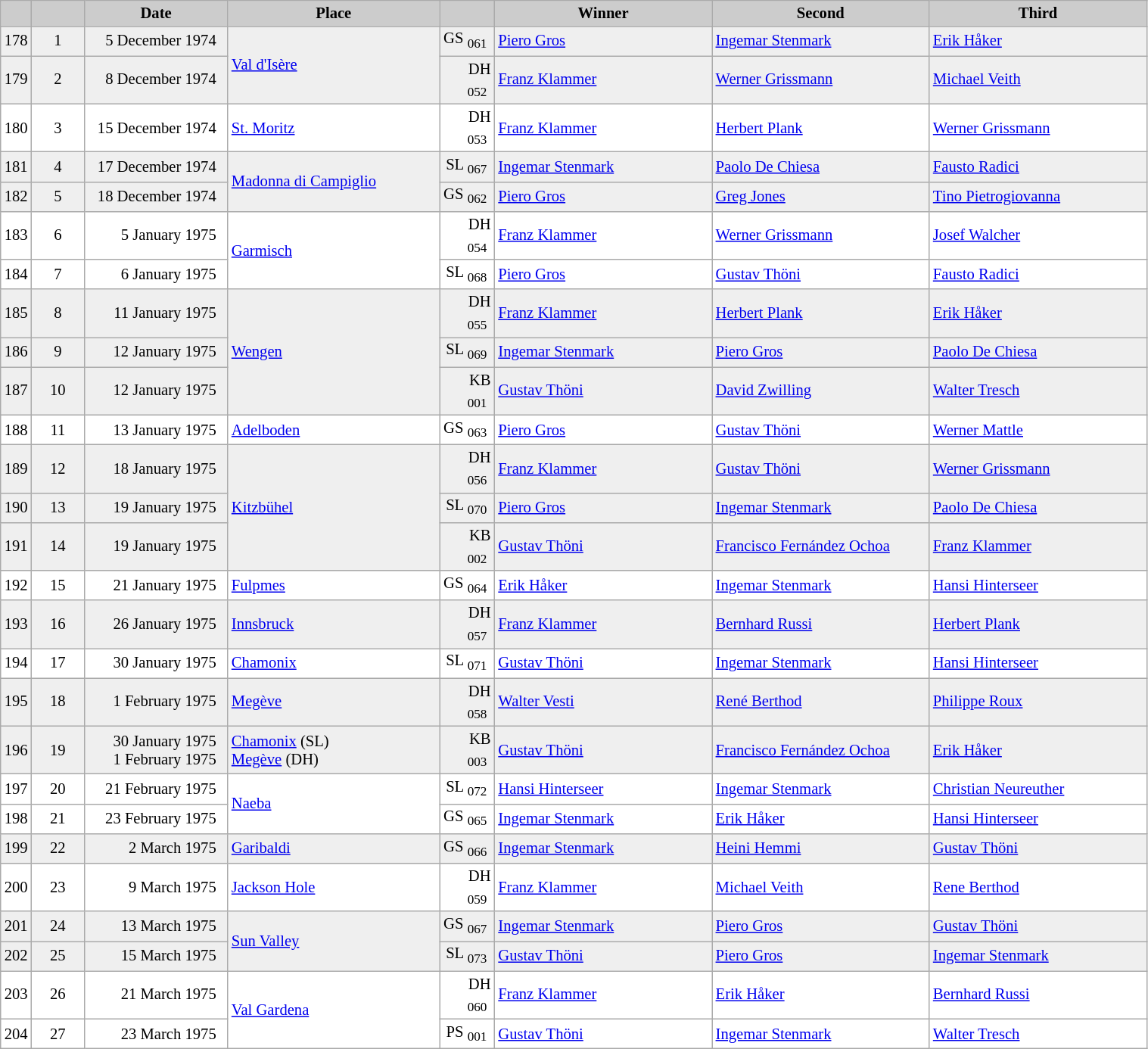<table class="wikitable plainrowheaders" style="background:#fff; font-size:86%; line-height:16px; border:grey solid 1px; border-collapse:collapse;">
<tr style="background:#ccc; text-align:center;">
<td align="center" width="13"></td>
<td align="center" width="40"></td>
<td align="center" width="120"><strong>Date</strong></td>
<td align="center" width="180"><strong>Place</strong></td>
<td align="center" width="42"></td>
<td align="center" width="185"><strong>Winner</strong></td>
<td align="center" width="185"><strong>Second</strong></td>
<td align="center" width="185"><strong>Third</strong></td>
</tr>
<tr bgcolor="#EFEFEF">
<td align=center>178</td>
<td align=center>1</td>
<td align=right>5 December 1974  </td>
<td rowspan=2> <a href='#'>Val d'Isère</a></td>
<td align=right>GS <sub>061</sub> </td>
<td> <a href='#'>Piero Gros</a></td>
<td> <a href='#'>Ingemar Stenmark</a></td>
<td> <a href='#'>Erik Håker</a></td>
</tr>
<tr bgcolor="#EFEFEF">
<td align=center>179</td>
<td align=center>2</td>
<td align=right>8 December 1974  </td>
<td align=right>DH <sub>052</sub> </td>
<td> <a href='#'>Franz Klammer</a></td>
<td> <a href='#'>Werner Grissmann</a></td>
<td> <a href='#'>Michael Veith</a></td>
</tr>
<tr>
<td align=center>180</td>
<td align=center>3</td>
<td align=right>15 December 1974  </td>
<td> <a href='#'>St. Moritz</a></td>
<td align=right>DH <sub>053</sub> </td>
<td> <a href='#'>Franz Klammer</a></td>
<td> <a href='#'>Herbert Plank</a></td>
<td> <a href='#'>Werner Grissmann</a></td>
</tr>
<tr bgcolor="#EFEFEF">
<td align=center>181</td>
<td align=center>4</td>
<td align=right>17 December 1974  </td>
<td rowspan=2> <a href='#'>Madonna di Campiglio</a></td>
<td align=right>SL <sub>067</sub> </td>
<td> <a href='#'>Ingemar Stenmark</a></td>
<td> <a href='#'>Paolo De Chiesa</a></td>
<td> <a href='#'>Fausto Radici</a></td>
</tr>
<tr bgcolor="#EFEFEF">
<td align=center>182</td>
<td align=center>5</td>
<td align=right>18 December 1974  </td>
<td align=right>GS <sub>062</sub> </td>
<td> <a href='#'>Piero Gros</a></td>
<td> <a href='#'>Greg Jones</a></td>
<td> <a href='#'>Tino Pietrogiovanna</a></td>
</tr>
<tr>
<td align=center>183</td>
<td align=center>6</td>
<td align=right>5 January 1975  </td>
<td rowspan=2> <a href='#'>Garmisch</a></td>
<td align=right>DH <sub>054</sub> </td>
<td> <a href='#'>Franz Klammer</a></td>
<td> <a href='#'>Werner Grissmann</a></td>
<td> <a href='#'>Josef Walcher</a></td>
</tr>
<tr>
<td align=center>184</td>
<td align=center>7</td>
<td align=right>6 January 1975  </td>
<td align=right>SL <sub>068</sub> </td>
<td> <a href='#'>Piero Gros</a></td>
<td> <a href='#'>Gustav Thöni</a></td>
<td> <a href='#'>Fausto Radici</a></td>
</tr>
<tr bgcolor="#EFEFEF">
<td align=center>185</td>
<td align=center>8</td>
<td align=right>11 January 1975  </td>
<td rowspan=3> <a href='#'>Wengen</a></td>
<td align=right>DH <sub>055</sub> </td>
<td> <a href='#'>Franz Klammer</a></td>
<td> <a href='#'>Herbert Plank</a></td>
<td> <a href='#'>Erik Håker</a></td>
</tr>
<tr bgcolor="#EFEFEF">
<td align=center>186</td>
<td align=center>9</td>
<td align=right>12 January 1975  </td>
<td align=right>SL <sub>069</sub> </td>
<td> <a href='#'>Ingemar Stenmark</a></td>
<td> <a href='#'>Piero Gros</a></td>
<td> <a href='#'>Paolo De Chiesa</a></td>
</tr>
<tr bgcolor="#EFEFEF">
<td align=center>187</td>
<td align=center>10</td>
<td align=right>12 January 1975  </td>
<td align=right>KB <sub>001</sub> </td>
<td> <a href='#'>Gustav Thöni</a></td>
<td> <a href='#'>David Zwilling</a></td>
<td> <a href='#'>Walter Tresch</a></td>
</tr>
<tr>
<td align=center>188</td>
<td align=center>11</td>
<td align=right>13 January 1975  </td>
<td> <a href='#'>Adelboden</a></td>
<td align=right>GS <sub>063</sub> </td>
<td> <a href='#'>Piero Gros</a></td>
<td> <a href='#'>Gustav Thöni</a></td>
<td> <a href='#'>Werner Mattle</a></td>
</tr>
<tr bgcolor="#EFEFEF">
<td align=center>189</td>
<td align=center>12</td>
<td align=right>18 January 1975  </td>
<td rowspan=3> <a href='#'>Kitzbühel</a></td>
<td align=right>DH <sub>056</sub> </td>
<td> <a href='#'>Franz Klammer</a></td>
<td> <a href='#'>Gustav Thöni</a></td>
<td> <a href='#'>Werner Grissmann</a></td>
</tr>
<tr bgcolor="#EFEFEF">
<td align=center>190</td>
<td align=center>13</td>
<td align=right>19 January 1975  </td>
<td align=right>SL <sub>070</sub> </td>
<td> <a href='#'>Piero Gros</a></td>
<td> <a href='#'>Ingemar Stenmark</a></td>
<td> <a href='#'>Paolo De Chiesa</a></td>
</tr>
<tr bgcolor="#EFEFEF">
<td align=center>191</td>
<td align=center>14</td>
<td align=right>19 January 1975  </td>
<td align=right>KB <sub>002</sub> </td>
<td> <a href='#'>Gustav Thöni</a></td>
<td> <a href='#'>Francisco Fernández Ochoa</a></td>
<td> <a href='#'>Franz Klammer</a></td>
</tr>
<tr>
<td align=center>192</td>
<td align=center>15</td>
<td align=right>21 January 1975  </td>
<td> <a href='#'>Fulpmes</a></td>
<td align=right>GS <sub>064</sub> </td>
<td> <a href='#'>Erik Håker</a></td>
<td> <a href='#'>Ingemar Stenmark</a></td>
<td> <a href='#'>Hansi Hinterseer</a></td>
</tr>
<tr bgcolor="#EFEFEF">
<td align=center>193</td>
<td align=center>16</td>
<td align=right>26 January 1975  </td>
<td> <a href='#'>Innsbruck</a></td>
<td align=right>DH <sub>057</sub> </td>
<td> <a href='#'>Franz Klammer</a></td>
<td> <a href='#'>Bernhard Russi</a></td>
<td> <a href='#'>Herbert Plank</a></td>
</tr>
<tr>
<td align=center>194</td>
<td align=center>17</td>
<td align=right>30 January 1975  </td>
<td> <a href='#'>Chamonix</a></td>
<td align=right>SL <sub>071</sub> </td>
<td> <a href='#'>Gustav Thöni</a></td>
<td> <a href='#'>Ingemar Stenmark</a></td>
<td> <a href='#'>Hansi Hinterseer</a></td>
</tr>
<tr bgcolor="#EFEFEF">
<td align=center>195</td>
<td align=center>18</td>
<td align=right>1 February 1975  </td>
<td> <a href='#'>Megève</a></td>
<td align=right>DH <sub>058</sub> </td>
<td> <a href='#'>Walter Vesti</a></td>
<td> <a href='#'>René Berthod</a></td>
<td> <a href='#'>Philippe Roux</a></td>
</tr>
<tr bgcolor="#EFEFEF">
<td align=center>196</td>
<td align=center>19</td>
<td align=right>30 January 1975  <br>1 February 1975  </td>
<td> <a href='#'>Chamonix</a> (SL)<br> <a href='#'>Megève</a> (DH)</td>
<td align=right>KB <sub>003</sub> </td>
<td> <a href='#'>Gustav Thöni</a></td>
<td> <a href='#'>Francisco Fernández Ochoa</a></td>
<td> <a href='#'>Erik Håker</a></td>
</tr>
<tr>
<td align=center>197</td>
<td align=center>20</td>
<td align=right>21 February 1975  </td>
<td rowspan=2> <a href='#'>Naeba</a></td>
<td align=right>SL <sub>072</sub> </td>
<td> <a href='#'>Hansi Hinterseer</a></td>
<td> <a href='#'>Ingemar Stenmark</a></td>
<td> <a href='#'>Christian Neureuther</a></td>
</tr>
<tr>
<td align=center>198</td>
<td align=center>21</td>
<td align=right>23 February 1975  </td>
<td align=right>GS <sub>065</sub> </td>
<td> <a href='#'>Ingemar Stenmark</a></td>
<td> <a href='#'>Erik Håker</a></td>
<td> <a href='#'>Hansi Hinterseer</a></td>
</tr>
<tr bgcolor="#EFEFEF">
<td align=center>199</td>
<td align=center>22</td>
<td align=right>2 March 1975  </td>
<td> <a href='#'>Garibaldi</a></td>
<td align=right>GS <sub>066</sub> </td>
<td> <a href='#'>Ingemar Stenmark</a></td>
<td> <a href='#'>Heini Hemmi</a></td>
<td> <a href='#'>Gustav Thöni</a></td>
</tr>
<tr>
<td align=center>200</td>
<td align=center>23</td>
<td align=right>9 March 1975  </td>
<td> <a href='#'>Jackson Hole</a></td>
<td align=right>DH <sub>059</sub> </td>
<td> <a href='#'>Franz Klammer</a></td>
<td> <a href='#'>Michael Veith</a></td>
<td> <a href='#'>Rene Berthod</a></td>
</tr>
<tr bgcolor="#EFEFEF">
<td align=center>201</td>
<td align=center>24</td>
<td align=right>13 March 1975  </td>
<td rowspan=2> <a href='#'>Sun Valley</a></td>
<td align=right>GS <sub>067</sub> </td>
<td> <a href='#'>Ingemar Stenmark</a></td>
<td> <a href='#'>Piero Gros</a></td>
<td> <a href='#'>Gustav Thöni</a></td>
</tr>
<tr bgcolor="#EFEFEF">
<td align=center>202</td>
<td align=center>25</td>
<td align=right>15 March 1975  </td>
<td align=right>SL <sub>073</sub> </td>
<td> <a href='#'>Gustav Thöni</a></td>
<td> <a href='#'>Piero Gros</a></td>
<td> <a href='#'>Ingemar Stenmark</a></td>
</tr>
<tr>
<td align=center>203</td>
<td align=center>26</td>
<td align=right>21 March 1975  </td>
<td rowspan=2> <a href='#'>Val Gardena</a></td>
<td align=right>DH <sub>060</sub> </td>
<td> <a href='#'>Franz Klammer</a></td>
<td> <a href='#'>Erik Håker</a></td>
<td> <a href='#'>Bernhard Russi</a></td>
</tr>
<tr>
<td align=center>204</td>
<td align=center>27</td>
<td align=right>23 March 1975  </td>
<td align=right>PS <sub>001</sub> </td>
<td> <a href='#'>Gustav Thöni</a></td>
<td> <a href='#'>Ingemar Stenmark</a></td>
<td> <a href='#'>Walter Tresch</a></td>
</tr>
</table>
